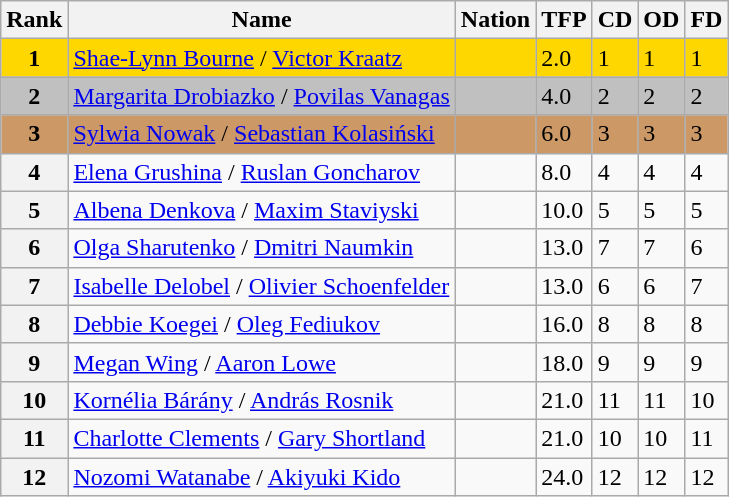<table class="wikitable">
<tr>
<th>Rank</th>
<th>Name</th>
<th>Nation</th>
<th>TFP</th>
<th>CD</th>
<th>OD</th>
<th>FD</th>
</tr>
<tr bgcolor="gold">
<td align="center"><strong>1</strong></td>
<td><a href='#'>Shae-Lynn Bourne</a> / <a href='#'>Victor Kraatz</a></td>
<td></td>
<td>2.0</td>
<td>1</td>
<td>1</td>
<td>1</td>
</tr>
<tr bgcolor="silver">
<td align="center"><strong>2</strong></td>
<td><a href='#'>Margarita Drobiazko</a> / <a href='#'>Povilas Vanagas</a></td>
<td></td>
<td>4.0</td>
<td>2</td>
<td>2</td>
<td>2</td>
</tr>
<tr bgcolor="cc9966">
<td align="center"><strong>3</strong></td>
<td><a href='#'>Sylwia Nowak</a> / <a href='#'>Sebastian Kolasiński</a></td>
<td></td>
<td>6.0</td>
<td>3</td>
<td>3</td>
<td>3</td>
</tr>
<tr>
<th>4</th>
<td><a href='#'>Elena Grushina</a> / <a href='#'>Ruslan Goncharov</a></td>
<td></td>
<td>8.0</td>
<td>4</td>
<td>4</td>
<td>4</td>
</tr>
<tr>
<th>5</th>
<td><a href='#'>Albena Denkova</a> / <a href='#'>Maxim Staviyski</a></td>
<td></td>
<td>10.0</td>
<td>5</td>
<td>5</td>
<td>5</td>
</tr>
<tr>
<th>6</th>
<td><a href='#'>Olga Sharutenko</a> / <a href='#'>Dmitri Naumkin</a></td>
<td></td>
<td>13.0</td>
<td>7</td>
<td>7</td>
<td>6</td>
</tr>
<tr>
<th>7</th>
<td><a href='#'>Isabelle Delobel</a> / <a href='#'>Olivier Schoenfelder</a></td>
<td></td>
<td>13.0</td>
<td>6</td>
<td>6</td>
<td>7</td>
</tr>
<tr>
<th>8</th>
<td><a href='#'>Debbie Koegei</a> / <a href='#'>Oleg Fediukov</a></td>
<td></td>
<td>16.0</td>
<td>8</td>
<td>8</td>
<td>8</td>
</tr>
<tr>
<th>9</th>
<td><a href='#'>Megan Wing</a> / <a href='#'>Aaron Lowe</a></td>
<td></td>
<td>18.0</td>
<td>9</td>
<td>9</td>
<td>9</td>
</tr>
<tr>
<th>10</th>
<td><a href='#'>Kornélia Bárány</a> / <a href='#'>András Rosnik</a></td>
<td></td>
<td>21.0</td>
<td>11</td>
<td>11</td>
<td>10</td>
</tr>
<tr>
<th>11</th>
<td><a href='#'>Charlotte Clements</a> / <a href='#'>Gary Shortland</a></td>
<td></td>
<td>21.0</td>
<td>10</td>
<td>10</td>
<td>11</td>
</tr>
<tr>
<th>12</th>
<td><a href='#'>Nozomi Watanabe</a> / <a href='#'>Akiyuki Kido</a></td>
<td></td>
<td>24.0</td>
<td>12</td>
<td>12</td>
<td>12</td>
</tr>
</table>
